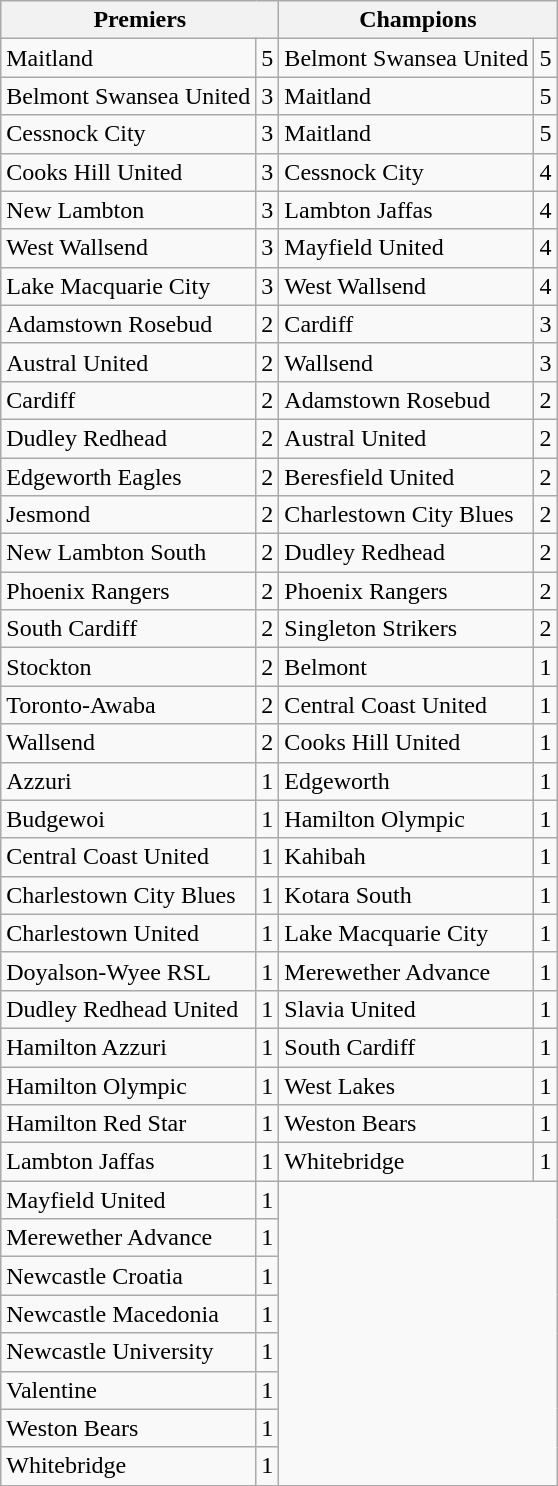<table class="wikitable sortable">
<tr>
<th colspan="2">Premiers</th>
<th colspan="2">Champions</th>
</tr>
<tr>
<td>Maitland</td>
<td>5</td>
<td>Belmont Swansea United</td>
<td>5</td>
</tr>
<tr>
<td>Belmont Swansea United</td>
<td>3</td>
<td>Maitland</td>
<td>5</td>
</tr>
<tr>
<td>Cessnock City</td>
<td>3</td>
<td>Maitland</td>
<td>5</td>
</tr>
<tr>
<td>Cooks Hill United</td>
<td>3</td>
<td>Cessnock City</td>
<td>4</td>
</tr>
<tr>
<td>New Lambton</td>
<td>3</td>
<td>Lambton Jaffas</td>
<td>4</td>
</tr>
<tr>
<td>West Wallsend</td>
<td>3</td>
<td>Mayfield United</td>
<td>4</td>
</tr>
<tr>
<td>Lake Macquarie City</td>
<td>3</td>
<td>West Wallsend</td>
<td>4</td>
</tr>
<tr>
<td>Adamstown Rosebud</td>
<td>2</td>
<td>Cardiff</td>
<td>3</td>
</tr>
<tr>
<td>Austral United</td>
<td>2</td>
<td>Wallsend</td>
<td>3</td>
</tr>
<tr>
<td>Cardiff</td>
<td>2</td>
<td>Adamstown Rosebud</td>
<td>2</td>
</tr>
<tr>
<td>Dudley Redhead</td>
<td>2</td>
<td>Austral United</td>
<td>2</td>
</tr>
<tr>
<td>Edgeworth Eagles</td>
<td>2</td>
<td>Beresfield United</td>
<td>2</td>
</tr>
<tr>
<td>Jesmond</td>
<td>2</td>
<td>Charlestown City Blues</td>
<td>2</td>
</tr>
<tr>
<td>New Lambton South</td>
<td>2</td>
<td>Dudley Redhead</td>
<td>2</td>
</tr>
<tr>
<td>Phoenix Rangers</td>
<td>2</td>
<td>Phoenix Rangers</td>
<td>2</td>
</tr>
<tr>
<td>South Cardiff</td>
<td>2</td>
<td>Singleton Strikers</td>
<td>2</td>
</tr>
<tr>
<td>Stockton</td>
<td>2</td>
<td>Belmont</td>
<td>1</td>
</tr>
<tr>
<td>Toronto-Awaba</td>
<td>2</td>
<td>Central Coast United</td>
<td>1</td>
</tr>
<tr>
<td>Wallsend</td>
<td>2</td>
<td>Cooks Hill United</td>
<td>1</td>
</tr>
<tr>
<td>Azzuri</td>
<td>1</td>
<td>Edgeworth</td>
<td>1</td>
</tr>
<tr>
<td>Budgewoi</td>
<td>1</td>
<td>Hamilton Olympic</td>
<td>1</td>
</tr>
<tr>
<td>Central Coast United</td>
<td>1</td>
<td>Kahibah</td>
<td>1</td>
</tr>
<tr>
<td>Charlestown City Blues</td>
<td>1</td>
<td>Kotara South</td>
<td>1</td>
</tr>
<tr>
<td>Charlestown United</td>
<td>1</td>
<td>Lake Macquarie City</td>
<td>1</td>
</tr>
<tr>
<td>Doyalson-Wyee RSL</td>
<td>1</td>
<td>Merewether Advance</td>
<td>1</td>
</tr>
<tr>
<td>Dudley Redhead United</td>
<td>1</td>
<td>Slavia United</td>
<td>1</td>
</tr>
<tr>
<td>Hamilton  Azzuri</td>
<td>1</td>
<td>South Cardiff</td>
<td>1</td>
</tr>
<tr>
<td>Hamilton Olympic</td>
<td>1</td>
<td>West Lakes</td>
<td>1</td>
</tr>
<tr>
<td>Hamilton Red Star</td>
<td>1</td>
<td>Weston Bears</td>
<td>1</td>
</tr>
<tr>
<td>Lambton Jaffas</td>
<td>1</td>
<td>Whitebridge</td>
<td>1</td>
</tr>
<tr>
<td>Mayfield United</td>
<td>1</td>
<td colspan="2" rowspan="8"></td>
</tr>
<tr>
<td>Merewether Advance</td>
<td>1</td>
</tr>
<tr>
<td>Newcastle Croatia</td>
<td>1</td>
</tr>
<tr>
<td>Newcastle Macedonia</td>
<td>1</td>
</tr>
<tr>
<td>Newcastle  University</td>
<td>1</td>
</tr>
<tr>
<td>Valentine</td>
<td>1</td>
</tr>
<tr>
<td>Weston Bears</td>
<td>1</td>
</tr>
<tr>
<td>Whitebridge</td>
<td>1</td>
</tr>
</table>
